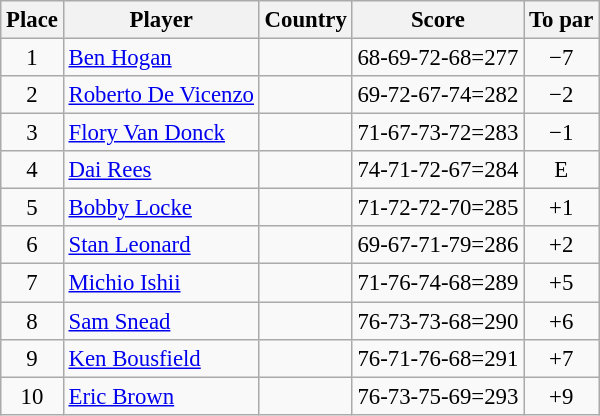<table class="wikitable" style="font-size:95%;">
<tr>
<th>Place</th>
<th>Player</th>
<th>Country</th>
<th>Score</th>
<th>To par</th>
</tr>
<tr>
<td align=center>1</td>
<td><a href='#'>Ben Hogan</a></td>
<td></td>
<td>68-69-72-68=277</td>
<td align=center>−7</td>
</tr>
<tr>
<td align=center>2</td>
<td><a href='#'>Roberto De Vicenzo</a></td>
<td></td>
<td>69-72-67-74=282</td>
<td align=center>−2</td>
</tr>
<tr>
<td align=center>3</td>
<td><a href='#'>Flory Van Donck</a></td>
<td></td>
<td>71-67-73-72=283</td>
<td align=center>−1</td>
</tr>
<tr>
<td align=center>4</td>
<td><a href='#'>Dai Rees</a></td>
<td></td>
<td>74-71-72-67=284</td>
<td align=center>E</td>
</tr>
<tr>
<td align=center>5</td>
<td><a href='#'>Bobby Locke</a></td>
<td></td>
<td>71-72-72-70=285</td>
<td align=center>+1</td>
</tr>
<tr>
<td align=center>6</td>
<td><a href='#'>Stan Leonard</a></td>
<td></td>
<td>69-67-71-79=286</td>
<td align=center>+2</td>
</tr>
<tr>
<td align=center>7</td>
<td><a href='#'>Michio Ishii</a></td>
<td></td>
<td>71-76-74-68=289</td>
<td align=center>+5</td>
</tr>
<tr>
<td align=center>8</td>
<td><a href='#'>Sam Snead</a></td>
<td></td>
<td>76-73-73-68=290</td>
<td align=center>+6</td>
</tr>
<tr>
<td align=center>9</td>
<td><a href='#'>Ken Bousfield</a></td>
<td></td>
<td>76-71-76-68=291</td>
<td align=center>+7</td>
</tr>
<tr>
<td align=center>10</td>
<td><a href='#'>Eric Brown</a></td>
<td></td>
<td>76-73-75-69=293</td>
<td align=center>+9</td>
</tr>
</table>
